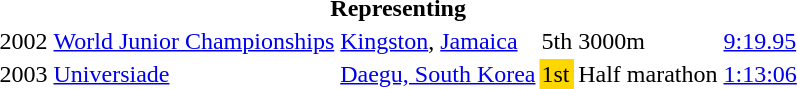<table>
<tr>
<th colspan="6">Representing </th>
</tr>
<tr>
<td>2002</td>
<td><a href='#'>World Junior Championships</a></td>
<td><a href='#'>Kingston</a>, <a href='#'>Jamaica</a></td>
<td>5th</td>
<td>3000m</td>
<td><a href='#'>9:19.95</a></td>
</tr>
<tr>
<td>2003</td>
<td><a href='#'>Universiade</a></td>
<td><a href='#'>Daegu, South Korea</a></td>
<td bgcolor="gold">1st</td>
<td>Half marathon</td>
<td><a href='#'>1:13:06</a></td>
</tr>
</table>
